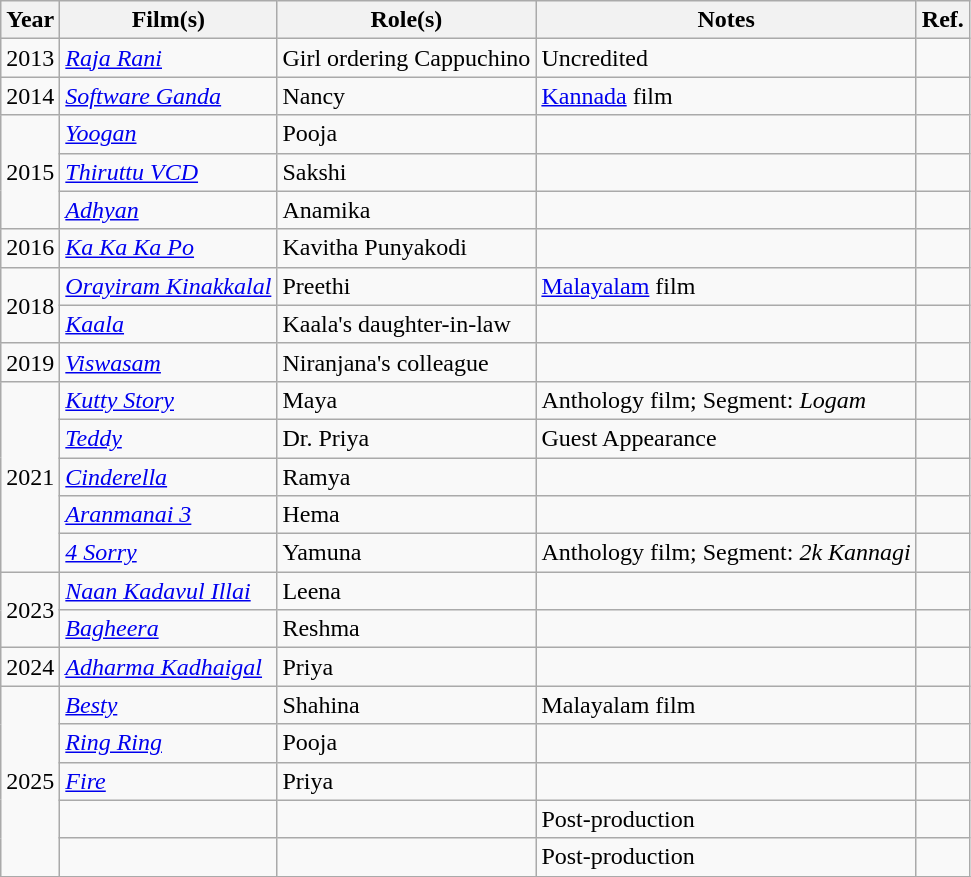<table class="wikitable sortable">
<tr>
<th>Year</th>
<th>Film(s)</th>
<th>Role(s)</th>
<th>Notes</th>
<th>Ref.</th>
</tr>
<tr>
<td>2013</td>
<td><em><a href='#'>Raja Rani</a></em></td>
<td>Girl ordering Cappuchino</td>
<td>Uncredited</td>
<td></td>
</tr>
<tr>
<td>2014</td>
<td><em><a href='#'>Software Ganda</a></em></td>
<td>Nancy</td>
<td><a href='#'>Kannada</a> film</td>
<td></td>
</tr>
<tr>
<td rowspan="3">2015</td>
<td><em><a href='#'>Yoogan</a></em></td>
<td>Pooja</td>
<td></td>
<td></td>
</tr>
<tr>
<td><em><a href='#'>Thiruttu VCD</a></em></td>
<td>Sakshi</td>
<td></td>
<td></td>
</tr>
<tr>
<td><em><a href='#'>Adhyan</a></em></td>
<td>Anamika</td>
<td></td>
<td></td>
</tr>
<tr>
<td>2016</td>
<td><em><a href='#'>Ka Ka Ka Po</a></em></td>
<td>Kavitha Punyakodi</td>
<td></td>
<td></td>
</tr>
<tr>
<td rowspan="2">2018</td>
<td><em><a href='#'>Orayiram Kinakkalal</a></em></td>
<td>Preethi</td>
<td><a href='#'>Malayalam</a> film</td>
<td></td>
</tr>
<tr>
<td><em><a href='#'>Kaala</a></em></td>
<td>Kaala's daughter-in-law</td>
<td></td>
<td></td>
</tr>
<tr>
<td>2019</td>
<td><em><a href='#'>Viswasam</a></em></td>
<td>Niranjana's colleague</td>
<td></td>
<td></td>
</tr>
<tr>
<td rowspan="5">2021</td>
<td><em><a href='#'>Kutty Story</a></em></td>
<td>Maya</td>
<td>Anthology film; Segment: <em>Logam</em></td>
<td><em></em></td>
</tr>
<tr>
<td><em><a href='#'>Teddy</a></em></td>
<td>Dr. Priya</td>
<td>Guest Appearance</td>
<td></td>
</tr>
<tr>
<td><em><a href='#'>Cinderella</a></em></td>
<td>Ramya</td>
<td></td>
<td></td>
</tr>
<tr>
<td><em><a href='#'>Aranmanai 3</a></em></td>
<td>Hema</td>
<td></td>
<td></td>
</tr>
<tr>
<td><em><a href='#'>4 Sorry</a></em></td>
<td>Yamuna</td>
<td>Anthology film; Segment: <em>2k Kannagi</em></td>
<td></td>
</tr>
<tr>
<td rowspan="2">2023</td>
<td><em><a href='#'>Naan Kadavul Illai</a></em></td>
<td>Leena</td>
<td></td>
<td></td>
</tr>
<tr>
<td><em><a href='#'>Bagheera</a></em></td>
<td>Reshma</td>
<td></td>
<td></td>
</tr>
<tr>
<td rowspan="1">2024</td>
<td><em><a href='#'>Adharma Kadhaigal</a></em></td>
<td>Priya</td>
<td></td>
<td></td>
</tr>
<tr>
<td rowspan="5">2025</td>
<td><em><a href='#'>Besty</a></em></td>
<td>Shahina</td>
<td>Malayalam film</td>
<td></td>
</tr>
<tr>
<td><em><a href='#'>Ring Ring</a></em></td>
<td>Pooja</td>
<td></td>
<td></td>
</tr>
<tr>
<td><em><a href='#'>Fire</a></em></td>
<td>Priya</td>
<td></td>
</tr>
<tr>
<td></td>
<td></td>
<td>Post-production</td>
<td></td>
</tr>
<tr>
<td></td>
<td></td>
<td>Post-production</td>
<td></td>
</tr>
<tr>
</tr>
</table>
